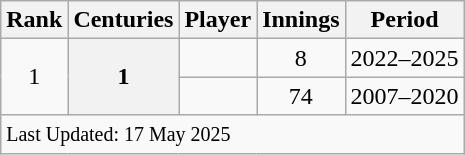<table class="wikitable plainrowheaders sortable">
<tr>
<th scope=col>Rank</th>
<th scope=col>Centuries</th>
<th scope=col>Player</th>
<th scope=col>Innings</th>
<th scope=col>Period</th>
</tr>
<tr>
<td align=center rowspan=2>1</td>
<th scope=row style=text-align:center; rowspan=2>1</th>
<td></td>
<td align=center>8</td>
<td>2022–2025</td>
</tr>
<tr>
<td></td>
<td align=center>74</td>
<td>2007–2020</td>
</tr>
<tr class=sortbottom>
<td colspan=6><small>Last Updated: 17 May 2025</small></td>
</tr>
</table>
